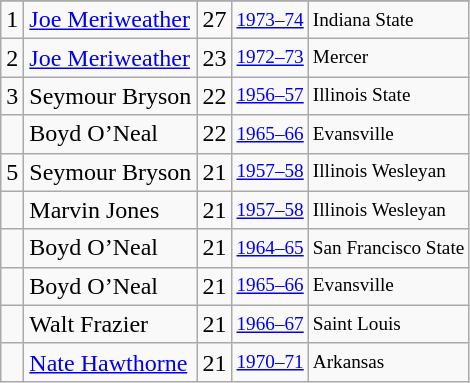<table class="wikitable">
<tr>
</tr>
<tr>
<td>1</td>
<td><a href='#'>Joe Meriweather</a></td>
<td>27</td>
<td style="font-size:80%;"><a href='#'>1973–74</a></td>
<td style="font-size:80%;">Indiana State</td>
</tr>
<tr>
<td>2</td>
<td><a href='#'>Joe Meriweather</a></td>
<td>23</td>
<td style="font-size:80%;"><a href='#'>1972–73</a></td>
<td style="font-size:80%;">Mercer</td>
</tr>
<tr>
<td>3</td>
<td>Seymour Bryson</td>
<td>22</td>
<td style="font-size:80%;"><a href='#'>1956–57</a></td>
<td style="font-size:80%;">Illinois State</td>
</tr>
<tr>
<td></td>
<td>Boyd O’Neal</td>
<td>22</td>
<td style="font-size:80%;"><a href='#'>1965–66</a></td>
<td style="font-size:80%;">Evansville</td>
</tr>
<tr>
<td>5</td>
<td>Seymour Bryson</td>
<td>21</td>
<td style="font-size:80%;"><a href='#'>1957–58</a></td>
<td style="font-size:80%;">Illinois Wesleyan</td>
</tr>
<tr>
<td></td>
<td>Marvin Jones</td>
<td>21</td>
<td style="font-size:80%;"><a href='#'>1957–58</a></td>
<td style="font-size:80%;">Illinois Wesleyan</td>
</tr>
<tr>
<td></td>
<td>Boyd O’Neal</td>
<td>21</td>
<td style="font-size:80%;"><a href='#'>1964–65</a></td>
<td style="font-size:80%;">San Francisco State</td>
</tr>
<tr>
<td></td>
<td>Boyd O’Neal</td>
<td>21</td>
<td style="font-size:80%;"><a href='#'>1965–66</a></td>
<td style="font-size:80%;">Evansville</td>
</tr>
<tr>
<td></td>
<td>Walt Frazier</td>
<td>21</td>
<td style="font-size:80%;"><a href='#'>1966–67</a></td>
<td style="font-size:80%;">Saint Louis</td>
</tr>
<tr>
<td></td>
<td><a href='#'>Nate Hawthorne</a></td>
<td>21</td>
<td style="font-size:80%;"><a href='#'>1970–71</a></td>
<td style="font-size:80%;">Arkansas</td>
</tr>
</table>
